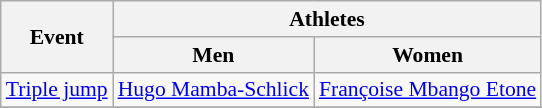<table class=wikitable style="font-size:90%">
<tr>
<th rowspan=2>Event</th>
<th colspan=2>Athletes</th>
</tr>
<tr>
<th>Men</th>
<th>Women</th>
</tr>
<tr>
<td><a href='#'>Triple jump</a></td>
<td><a href='#'>Hugo Mamba-Schlick</a></td>
<td><a href='#'>Françoise Mbango Etone</a></td>
</tr>
<tr>
</tr>
</table>
